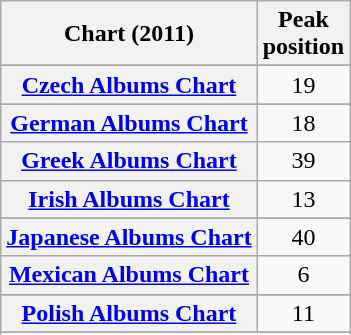<table class="wikitable sortable plainrowheaders">
<tr>
<th>Chart (2011)</th>
<th>Peak<br>position</th>
</tr>
<tr>
</tr>
<tr>
</tr>
<tr>
</tr>
<tr>
</tr>
<tr>
</tr>
<tr>
<th scope="row"><a href='#'>Czech Albums Chart</a></th>
<td style="text-align:center;">19</td>
</tr>
<tr>
</tr>
<tr>
</tr>
<tr>
<th scope="row"><a href='#'>German Albums Chart</a></th>
<td style="text-align:center;">18</td>
</tr>
<tr>
<th scope="row"><a href='#'>Greek Albums Chart</a></th>
<td style="text-align:center;">39</td>
</tr>
<tr>
<th scope="row"><a href='#'>Irish Albums Chart</a></th>
<td style="text-align:center;">13</td>
</tr>
<tr>
</tr>
<tr>
<th scope="row"><a href='#'>Japanese Albums Chart</a></th>
<td style="text-align:center;">40</td>
</tr>
<tr>
<th scope="row"><a href='#'>Mexican Albums Chart</a></th>
<td style="text-align:center;">6</td>
</tr>
<tr>
</tr>
<tr>
</tr>
<tr>
<th scope="row"><a href='#'>Polish Albums Chart</a></th>
<td style="text-align:center;">11</td>
</tr>
<tr>
</tr>
<tr>
</tr>
<tr>
</tr>
<tr>
</tr>
</table>
